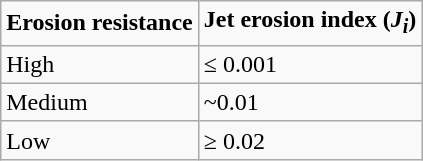<table class="wikitable">
<tr>
<td><strong>Erosion resistance</strong></td>
<td><strong>Jet erosion index (<em>J<sub>i</sub></em>)</strong></td>
</tr>
<tr>
<td>High</td>
<td>≤ 0.001</td>
</tr>
<tr>
<td>Medium</td>
<td>~0.01</td>
</tr>
<tr>
<td>Low</td>
<td>≥ 0.02</td>
</tr>
</table>
